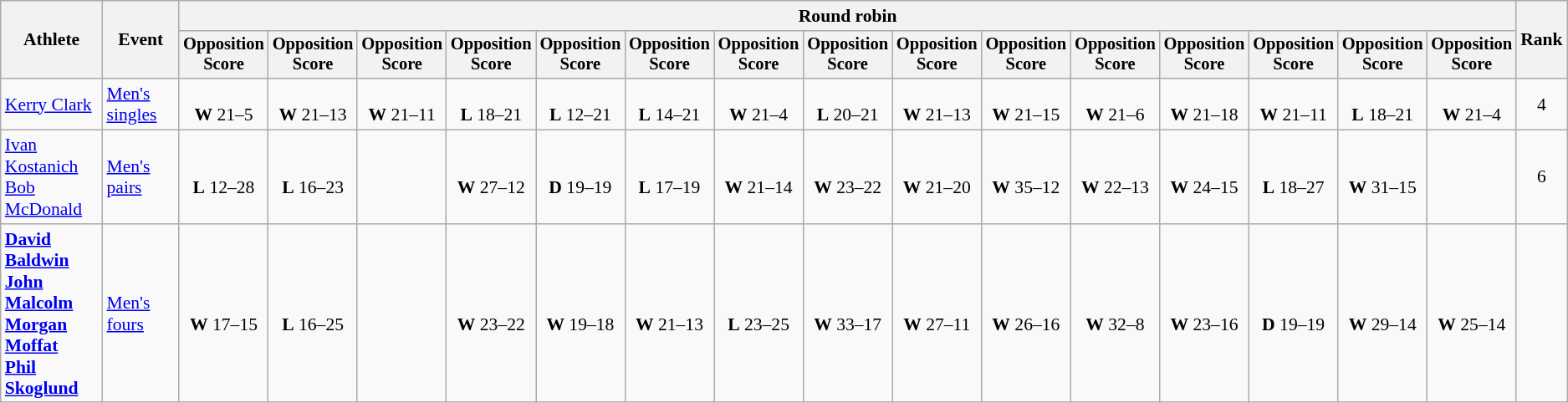<table class=wikitable style="font-size:90%;text-align:center">
<tr>
<th rowspan="2">Athlete</th>
<th rowspan="2">Event</th>
<th colspan=15>Round robin</th>
<th rowspan=2>Rank</th>
</tr>
<tr style="font-size:95%">
<th>Opposition<br>Score</th>
<th>Opposition<br>Score</th>
<th>Opposition<br>Score</th>
<th>Opposition<br>Score</th>
<th>Opposition<br>Score</th>
<th>Opposition<br>Score</th>
<th>Opposition<br>Score</th>
<th>Opposition<br>Score</th>
<th>Opposition<br>Score</th>
<th>Opposition<br>Score</th>
<th>Opposition<br>Score</th>
<th>Opposition<br>Score</th>
<th>Opposition<br>Score</th>
<th>Opposition<br>Score</th>
<th>Opposition<br>Score</th>
</tr>
<tr>
<td style="text-align:left;"><a href='#'>Kerry Clark</a></td>
<td style="text-align:left;"><a href='#'>Men's singles</a></td>
<td><br><strong>W</strong> 21–5</td>
<td><br><strong>W</strong> 21–13</td>
<td><br><strong>W</strong> 21–11</td>
<td><br><strong>L</strong> 18–21</td>
<td><br><strong>L</strong> 12–21</td>
<td><br><strong>L</strong> 14–21</td>
<td><br><strong>W</strong> 21–4</td>
<td><br><strong>L</strong> 20–21</td>
<td><br><strong>W</strong> 21–13</td>
<td><br><strong>W</strong> 21–15</td>
<td><br><strong>W</strong> 21–6</td>
<td><br><strong>W</strong> 21–18</td>
<td><br><strong>W</strong> 21–11</td>
<td><br><strong>L</strong> 18–21</td>
<td><br><strong>W</strong> 21–4</td>
<td>4</td>
</tr>
<tr>
<td style="text-align:left;"><a href='#'>Ivan Kostanich</a><br><a href='#'>Bob McDonald</a></td>
<td style="text-align:left;"><a href='#'>Men's pairs</a></td>
<td><br><strong>L</strong> 12–28</td>
<td><br><strong>L</strong> 16–23</td>
<td></td>
<td><br><strong>W</strong> 27–12</td>
<td><br><strong>D</strong> 19–19</td>
<td><br><strong>L</strong> 17–19</td>
<td><br><strong>W</strong> 21–14</td>
<td><br><strong>W</strong> 23–22</td>
<td><br><strong>W</strong> 21–20</td>
<td><br><strong>W</strong> 35–12</td>
<td><br><strong>W</strong> 22–13</td>
<td><br><strong>W</strong> 24–15</td>
<td><br><strong>L</strong> 18–27</td>
<td><br><strong>W</strong> 31–15</td>
<td></td>
<td>6</td>
</tr>
<tr>
<td style="text-align:left;"><strong><a href='#'>David Baldwin</a><br><a href='#'>John Malcolm</a><br><a href='#'>Morgan Moffat</a><br><a href='#'>Phil Skoglund</a></strong></td>
<td style="text-align:left;"><a href='#'>Men's fours</a></td>
<td><br><strong>W</strong> 17–15</td>
<td><br><strong>L</strong> 16–25</td>
<td></td>
<td><br><strong>W</strong> 23–22</td>
<td><br><strong>W</strong> 19–18</td>
<td><br><strong>W</strong> 21–13</td>
<td><br><strong>L</strong> 23–25</td>
<td><br><strong>W</strong> 33–17</td>
<td><br><strong>W</strong> 27–11</td>
<td><br><strong>W</strong> 26–16</td>
<td><br><strong>W</strong> 32–8</td>
<td><br><strong>W</strong> 23–16</td>
<td><br><strong>D</strong> 19–19</td>
<td><br><strong>W</strong> 29–14</td>
<td><br><strong>W</strong> 25–14</td>
<td></td>
</tr>
</table>
